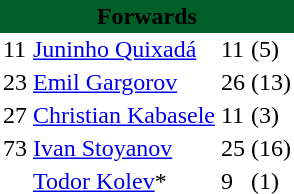<table class="toccolours" border="0" cellpadding="2" cellspacing="0" align="left" style="margin:0.5em;">
<tr>
<th colspan="4" align="center" bgcolor="#005e27"><span>Forwards</span></th>
</tr>
<tr>
<td>11</td>
<td> <a href='#'>Juninho Quixadá</a></td>
<td>11</td>
<td>(5)</td>
</tr>
<tr>
<td>23</td>
<td> <a href='#'>Emil Gargorov</a></td>
<td>26</td>
<td>(13)</td>
</tr>
<tr>
<td>27</td>
<td> <a href='#'>Christian Kabasele</a></td>
<td>11</td>
<td>(3)</td>
</tr>
<tr>
<td>73</td>
<td> <a href='#'>Ivan Stoyanov</a></td>
<td>25</td>
<td>(16)</td>
</tr>
<tr>
<td></td>
<td> <a href='#'>Todor Kolev</a>*</td>
<td>9</td>
<td>(1)</td>
</tr>
<tr>
</tr>
</table>
